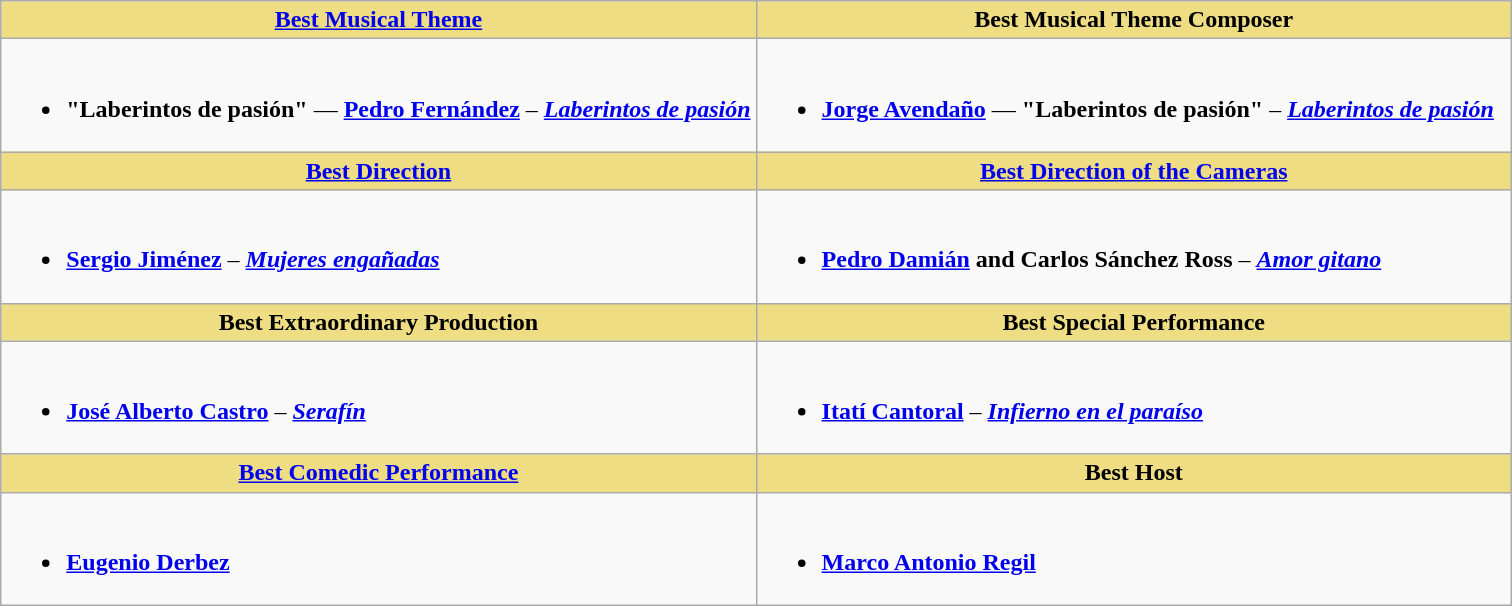<table class="wikitable">
<tr>
<th style="background:#EEDD82; width:50%"><a href='#'>Best Musical Theme</a></th>
<th style="background:#EEDD82; width:50%">Best Musical Theme Composer</th>
</tr>
<tr>
<td valign="top"><br><ul><li><strong>"Laberintos de pasión"</strong> — <strong><a href='#'>Pedro Fernández</a></strong> – <strong><em><a href='#'>Laberintos de pasión</a></em></strong></li></ul></td>
<td valign="top"><br><ul><li><strong><a href='#'>Jorge Avendaño</a></strong> — <strong>"Laberintos de pasión"</strong> – <strong><em><a href='#'>Laberintos de pasión</a></em></strong></li></ul></td>
</tr>
<tr>
<th style="background:#EEDD82"><a href='#'>Best Direction</a></th>
<th style="background:#EEDD82"><a href='#'>Best Direction of the Cameras</a></th>
</tr>
<tr>
<td valign="top"><br><ul><li><strong><a href='#'>Sergio Jiménez</a></strong> – <strong><em><a href='#'>Mujeres engañadas</a></em></strong></li></ul></td>
<td valign="top"><br><ul><li><strong><a href='#'>Pedro Damián</a> and Carlos Sánchez Ross</strong> – <strong><em><a href='#'>Amor gitano</a></em></strong></li></ul></td>
</tr>
<tr>
<th style="background:#EEDD82">Best Extraordinary Production</th>
<th style="background:#EEDD82">Best Special Performance</th>
</tr>
<tr>
<td valign="top"><br><ul><li><strong><a href='#'>José Alberto Castro</a></strong> – <strong><em><a href='#'>Serafín</a></em></strong></li></ul></td>
<td valign="top"><br><ul><li><strong><a href='#'>Itatí Cantoral</a></strong> – <strong><em><a href='#'>Infierno en el paraíso</a></em></strong></li></ul></td>
</tr>
<tr>
<th style="background:#EEDD82; width:50%"><a href='#'>Best Comedic Performance</a></th>
<th style="background:#EEDD82; width:50%">Best Host</th>
</tr>
<tr>
<td valign="top"><br><ul><li><strong><a href='#'>Eugenio Derbez</a></strong></li></ul></td>
<td valign="top"><br><ul><li><strong><a href='#'>Marco Antonio Regil</a></strong></li></ul></td>
</tr>
</table>
